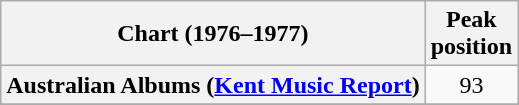<table class="wikitable sortable plainrowheaders" style="text-align:center">
<tr>
<th scope="col">Chart (1976–1977)</th>
<th scope="col">Peak<br> position</th>
</tr>
<tr>
<th scope="row">Australian Albums (<a href='#'>Kent Music Report</a>)</th>
<td align="center">93</td>
</tr>
<tr>
</tr>
<tr>
</tr>
<tr>
</tr>
<tr>
</tr>
</table>
